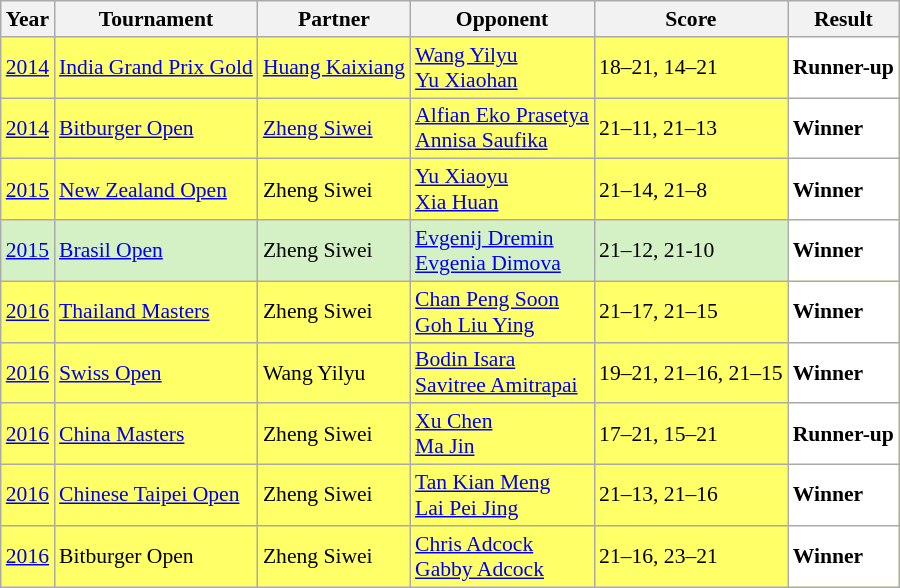<table class="sortable wikitable" style="font-size: 90%">
<tr>
<th>Year</th>
<th>Tournament</th>
<th>Partner</th>
<th>Opponent</th>
<th>Score</th>
<th>Result</th>
</tr>
<tr style="background:#FFFF67">
<td align="center"><a href='#'>2014</a></td>
<td align="left"><a href='#'>India Grand Prix Gold</a></td>
<td align="left"> <a href='#'>Huang Kaixiang</a></td>
<td align="left"> <a href='#'>Wang Yilyu</a><br> <a href='#'>Yu Xiaohan</a></td>
<td align="left">18–21, 14–21</td>
<td style="text-align:left; background:white"> <strong>Runner-up</strong></td>
</tr>
<tr style="background:#FFFF67">
<td align="center"><a href='#'>2014</a></td>
<td align="left"><a href='#'>Bitburger Open</a></td>
<td align="left"> <a href='#'>Zheng Siwei</a></td>
<td align="left"> <a href='#'>Alfian Eko Prasetya</a><br> <a href='#'>Annisa Saufika</a></td>
<td align="left">21–11, 21–13</td>
<td style="text-align:left; background:white"> <strong>Winner</strong></td>
</tr>
<tr style="background:#FFFF67">
<td align="center"><a href='#'>2015</a></td>
<td align="left"><a href='#'>New Zealand Open</a></td>
<td align="left"> Zheng Siwei</td>
<td align="left"> <a href='#'>Yu Xiaoyu</a><br> <a href='#'>Xia Huan</a></td>
<td align="left">21–14, 21–8</td>
<td style="text-align:left; background:white"> <strong>Winner</strong></td>
</tr>
<tr style="background:#D4F1C5">
<td align="center"><a href='#'>2015</a></td>
<td align="left"><a href='#'>Brasil Open</a></td>
<td align="left"> Zheng Siwei</td>
<td align="left"> <a href='#'>Evgenij Dremin</a><br> <a href='#'>Evgenia Dimova</a></td>
<td align="left">21–12, 21-10</td>
<td style="text-align:left; background:white"> <strong>Winner</strong></td>
</tr>
<tr style="background:#FFFF67">
<td align="center"><a href='#'>2016</a></td>
<td align="left"><a href='#'>Thailand Masters</a></td>
<td align="left"> Zheng Siwei</td>
<td align="left"> <a href='#'>Chan Peng Soon</a><br> <a href='#'>Goh Liu Ying</a></td>
<td align="left">21–17, 21–15</td>
<td style="text-align:left; background:white"> <strong>Winner</strong></td>
</tr>
<tr style="background:#FFFF67">
<td align="center"><a href='#'>2016</a></td>
<td align="left"><a href='#'>Swiss Open</a></td>
<td align="left"> Wang Yilyu</td>
<td align="left"> <a href='#'>Bodin Isara</a><br> <a href='#'>Savitree Amitrapai</a></td>
<td align="left">19–21, 21–16, 21–15</td>
<td style="text-align:left; background:white"> <strong>Winner</strong></td>
</tr>
<tr style="background:#FFFF67">
<td align="center"><a href='#'>2016</a></td>
<td align="left"><a href='#'>China Masters</a></td>
<td align="left"> Zheng Siwei</td>
<td align="left"> <a href='#'>Xu Chen</a><br> <a href='#'>Ma Jin</a></td>
<td align="left">17–21, 15–21</td>
<td style="text-align:left; background:white"> <strong>Runner-up</strong></td>
</tr>
<tr style="background:#FFFF67">
<td align="center"><a href='#'>2016</a></td>
<td align="left"><a href='#'>Chinese Taipei Open</a></td>
<td align="left"> Zheng Siwei</td>
<td align="left"> <a href='#'>Tan Kian Meng</a><br> <a href='#'>Lai Pei Jing</a></td>
<td align="left">21–13, 21–16</td>
<td style="text-align:left; background:white"> <strong>Winner</strong></td>
</tr>
<tr style="background:#FFFF67">
<td align="center"><a href='#'>2016</a></td>
<td align="left">Bitburger Open</td>
<td align="left"> Zheng Siwei</td>
<td align="left"> <a href='#'>Chris Adcock</a><br> <a href='#'>Gabby Adcock</a></td>
<td align="left">21–16, 23–21</td>
<td style="text-align:left; background:white"> <strong>Winner</strong></td>
</tr>
</table>
